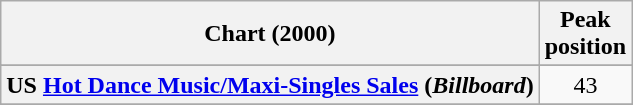<table class="wikitable sortable plainrowheaders">
<tr>
<th>Chart (2000)</th>
<th>Peak<br>position</th>
</tr>
<tr>
</tr>
<tr>
<th scope="row">US <a href='#'>Hot Dance Music/Maxi-Singles Sales</a> (<em>Billboard</em>)</th>
<td style="text-align:center;">43</td>
</tr>
<tr>
</tr>
</table>
